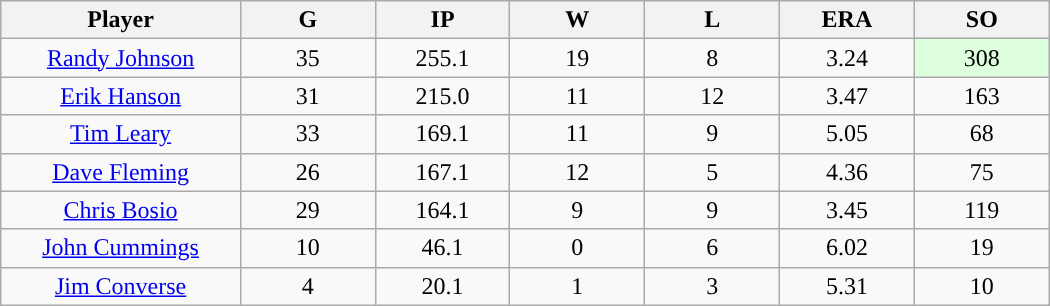<table class="wikitable sortable">
<tr>
<th bgcolor="#DDDDFF" width="16%">Player</th>
<th bgcolor="#DDDDFF" width="9%">G</th>
<th bgcolor="#DDDDFF" width="9%">IP</th>
<th bgcolor="#DDDDFF" width="9%">W</th>
<th bgcolor="#DDDDFF" width="9%">L</th>
<th bgcolor="#DDDDFF" width="9%">ERA</th>
<th bgcolor="#DDDDFF" width="9%">SO</th>
</tr>
<tr align="center">
<td><a href='#'>Randy Johnson</a></td>
<td>35</td>
<td>255.1</td>
<td>19</td>
<td>8</td>
<td>3.24</td>
<td style="background:#DDFFDD;">308</td>
</tr>
<tr align="center">
<td><a href='#'>Erik Hanson</a></td>
<td>31</td>
<td>215.0</td>
<td>11</td>
<td>12</td>
<td>3.47</td>
<td>163</td>
</tr>
<tr align="center">
<td><a href='#'>Tim Leary</a></td>
<td>33</td>
<td>169.1</td>
<td>11</td>
<td>9</td>
<td>5.05</td>
<td>68</td>
</tr>
<tr align="center">
<td><a href='#'>Dave Fleming</a></td>
<td>26</td>
<td>167.1</td>
<td>12</td>
<td>5</td>
<td>4.36</td>
<td>75</td>
</tr>
<tr align="center">
<td><a href='#'>Chris Bosio</a></td>
<td>29</td>
<td>164.1</td>
<td>9</td>
<td>9</td>
<td>3.45</td>
<td>119</td>
</tr>
<tr align="center">
<td><a href='#'>John Cummings</a></td>
<td>10</td>
<td>46.1</td>
<td>0</td>
<td>6</td>
<td>6.02</td>
<td>19</td>
</tr>
<tr align="center">
<td><a href='#'>Jim Converse</a></td>
<td>4</td>
<td>20.1</td>
<td>1</td>
<td>3</td>
<td>5.31</td>
<td>10</td>
</tr>
</table>
